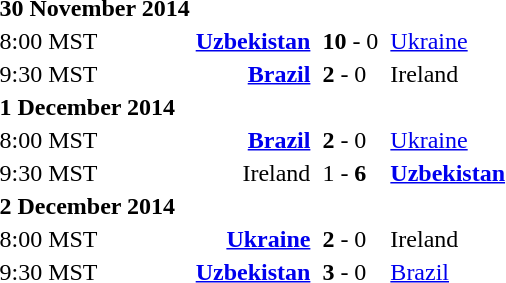<table>
<tr>
<td><strong>30 November 2014</strong></td>
</tr>
<tr>
<td>8:00 MST</td>
<td align=right><strong><a href='#'>Uzbekistan</a></strong></td>
<td></td>
<td><strong>10</strong> - 0</td>
<td></td>
<td><a href='#'>Ukraine</a></td>
</tr>
<tr>
<td>9:30 MST</td>
<td align=right><strong><a href='#'>Brazil</a></strong></td>
<td></td>
<td><strong>2</strong> - 0</td>
<td></td>
<td>Ireland</td>
</tr>
<tr>
<td><strong>1 December 2014</strong></td>
</tr>
<tr>
<td>8:00 MST</td>
<td align=right><strong><a href='#'>Brazil</a></strong></td>
<td></td>
<td><strong>2</strong> - 0</td>
<td></td>
<td><a href='#'>Ukraine</a></td>
</tr>
<tr>
<td>9:30 MST</td>
<td align=right>Ireland</td>
<td></td>
<td>1 - <strong>6</strong></td>
<td></td>
<td><strong><a href='#'>Uzbekistan</a></strong></td>
</tr>
<tr>
<td><strong>2 December 2014</strong></td>
</tr>
<tr>
<td>8:00 MST</td>
<td align=right><strong><a href='#'>Ukraine</a></strong></td>
<td></td>
<td><strong>2</strong> - 0</td>
<td></td>
<td>Ireland</td>
</tr>
<tr>
<td>9:30 MST</td>
<td align=right><strong><a href='#'>Uzbekistan</a></strong></td>
<td></td>
<td><strong>3</strong> - 0</td>
<td></td>
<td><a href='#'>Brazil</a></td>
</tr>
</table>
